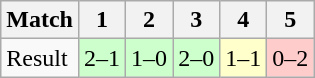<table class="wikitable">
<tr>
<th>Match</th>
<th>1</th>
<th>2</th>
<th>3</th>
<th>4</th>
<th>5</th>
</tr>
<tr>
<td>Result</td>
<td bgcolor="#CCFFCC">2–1</td>
<td bgcolor="#CCFFCC">1–0</td>
<td bgcolor="#CCFFCC">2–0</td>
<td bgcolor="#FFFFCC">1–1</td>
<td bgcolor="#FFCCCC">0–2</td>
</tr>
</table>
